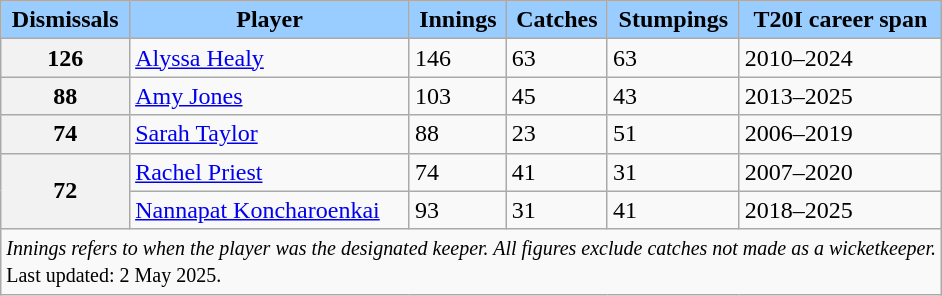<table class="wikitable">
<tr>
<th style="background-color:#99ccff;" scope="col">Dismissals</th>
<th style="background-color:#99ccff;" scope="col">Player</th>
<th style="background-color:#99ccff;" scope="col">Innings</th>
<th style="background-color:#99ccff;" scope="col">Catches</th>
<th style="background-color:#99ccff;" scope="col">Stumpings</th>
<th style="background-color:#99ccff;" scope="col">T20I career span</th>
</tr>
<tr>
<th scope="row">126</th>
<td> <a href='#'>Alyssa Healy</a></td>
<td>146</td>
<td>63</td>
<td>63</td>
<td>2010–2024</td>
</tr>
<tr>
<th scope="row">88</th>
<td> <a href='#'>Amy Jones</a></td>
<td>103</td>
<td>45</td>
<td>43</td>
<td>2013–2025</td>
</tr>
<tr>
<th scope="row">74</th>
<td> <a href='#'>Sarah Taylor</a></td>
<td>88</td>
<td>23</td>
<td>51</td>
<td>2006–2019</td>
</tr>
<tr>
<th scope="row" rowspan=2>72</th>
<td> <a href='#'>Rachel Priest</a></td>
<td>74</td>
<td>41</td>
<td>31</td>
<td>2007–2020</td>
</tr>
<tr>
<td> <a href='#'>Nannapat Koncharoenkai</a></td>
<td>93</td>
<td>31</td>
<td>41</td>
<td>2018–2025</td>
</tr>
<tr>
<td scope="row" colspan="7" style="text-align:left;"><small><em>Innings refers to when the player was the designated keeper. All figures exclude catches not made as a wicketkeeper.</em></small><br><small>Last updated: 2 May 2025.</small></td>
</tr>
</table>
